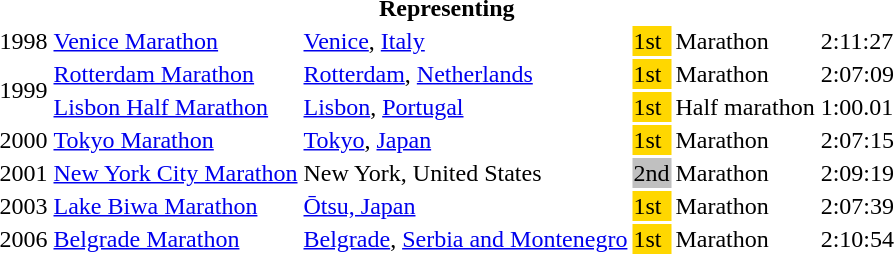<table>
<tr>
<th colspan="6">Representing </th>
</tr>
<tr>
<td>1998</td>
<td><a href='#'>Venice Marathon</a></td>
<td><a href='#'>Venice</a>, <a href='#'>Italy</a></td>
<td bgcolor=gold>1st</td>
<td>Marathon</td>
<td>2:11:27</td>
</tr>
<tr>
<td rowspan=2>1999</td>
<td><a href='#'>Rotterdam Marathon</a></td>
<td><a href='#'>Rotterdam</a>, <a href='#'>Netherlands</a></td>
<td bgcolor=gold>1st</td>
<td>Marathon</td>
<td>2:07:09</td>
</tr>
<tr>
<td><a href='#'>Lisbon Half Marathon</a></td>
<td><a href='#'>Lisbon</a>, <a href='#'>Portugal</a></td>
<td bgcolor=gold>1st</td>
<td>Half marathon</td>
<td>1:00.01</td>
</tr>
<tr>
<td>2000</td>
<td><a href='#'>Tokyo Marathon</a></td>
<td><a href='#'>Tokyo</a>, <a href='#'>Japan</a></td>
<td bgcolor=gold>1st</td>
<td>Marathon</td>
<td>2:07:15</td>
</tr>
<tr>
<td>2001</td>
<td><a href='#'>New York City Marathon</a></td>
<td>New York, United States</td>
<td bgcolor=silver>2nd</td>
<td>Marathon</td>
<td>2:09:19</td>
</tr>
<tr>
<td>2003</td>
<td><a href='#'>Lake Biwa Marathon</a></td>
<td><a href='#'>Ōtsu, Japan</a></td>
<td bgcolor=gold>1st</td>
<td>Marathon</td>
<td>2:07:39</td>
</tr>
<tr>
<td>2006</td>
<td><a href='#'>Belgrade Marathon</a></td>
<td><a href='#'>Belgrade</a>, <a href='#'>Serbia and Montenegro</a></td>
<td bgcolor=gold>1st</td>
<td>Marathon</td>
<td>2:10:54</td>
</tr>
</table>
